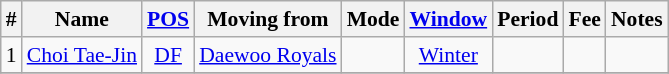<table class="wikitable sortable" style="text-align: center; font-size:90%;">
<tr>
<th>#</th>
<th>Name</th>
<th><a href='#'>POS</a></th>
<th>Moving from</th>
<th>Mode</th>
<th><a href='#'>Window</a></th>
<th>Period</th>
<th>Fee</th>
<th>Notes</th>
</tr>
<tr>
<td>1</td>
<td align=left> <a href='#'>Choi Tae-Jin</a></td>
<td><a href='#'>DF</a></td>
<td align=left> <a href='#'>Daewoo Royals</a></td>
<td></td>
<td><a href='#'>Winter</a></td>
<td></td>
<td></td>
<td></td>
</tr>
<tr>
</tr>
</table>
